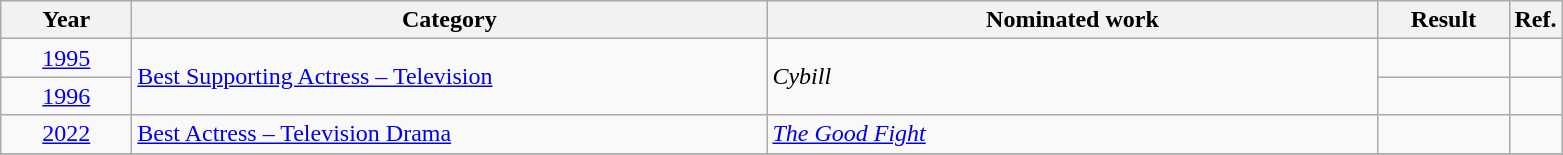<table class=wikitable>
<tr>
<th scope="col" style="width:5em;">Year</th>
<th scope="col" style="width:26em;">Category</th>
<th scope="col" style="width:25em;">Nominated work</th>
<th scope="col" style="width:5em;">Result</th>
<th>Ref.</th>
</tr>
<tr>
<td style="text-align:center;"><a href='#'>1995</a></td>
<td rowspan=2><a href='#'>Best Supporting Actress – Television</a></td>
<td rowspan=2><em>Cybill</em></td>
<td></td>
<td></td>
</tr>
<tr>
<td style="text-align:center;"><a href='#'>1996</a></td>
<td></td>
<td></td>
</tr>
<tr>
<td style="text-align:center;"><a href='#'>2022</a></td>
<td><a href='#'>Best Actress – Television Drama</a></td>
<td><em><a href='#'>The Good Fight</a></em></td>
<td></td>
<td></td>
</tr>
<tr>
</tr>
</table>
